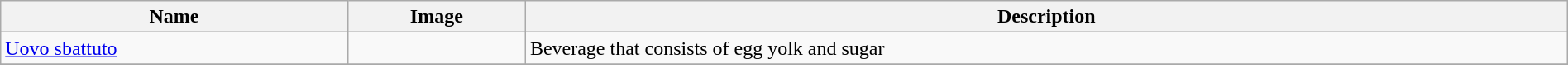<table class="wikitable sortable" width="100%">
<tr>
<th>Name</th>
<th class="unsortable">Image</th>
<th>Description</th>
</tr>
<tr>
<td><a href='#'>Uovo sbattuto</a></td>
<td></td>
<td>Beverage that consists of egg yolk and sugar</td>
</tr>
<tr>
</tr>
</table>
